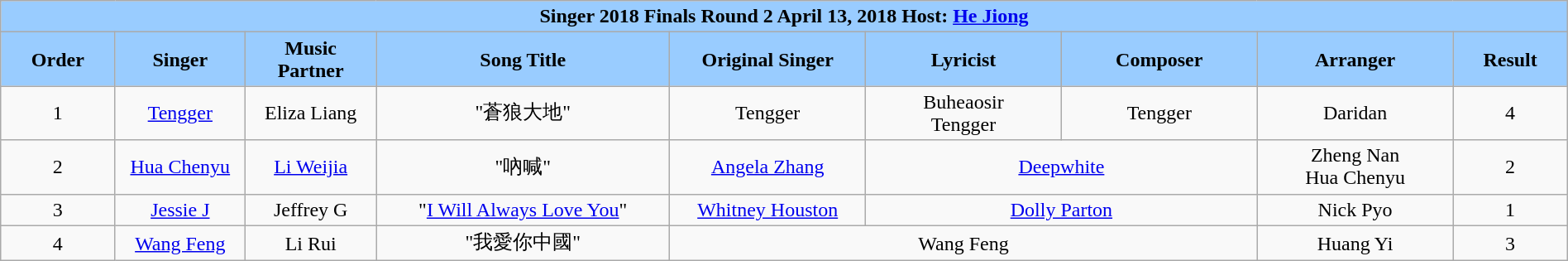<table class="wikitable sortable mw-collapsible" width="100%" style="text-align:center">
<tr align=center style="background:#99CCFF">
<td colspan="10"><div><strong>Singer 2018 Finals Round 2 April 13, 2018 Host: <a href='#'>He Jiong</a></strong></div></td>
</tr>
<tr style="background:#99CCFF">
<td style="width:7%"><strong>Order</strong></td>
<td style="width:8%"><strong>Singer</strong></td>
<td style="width:8%"><strong>Music Partner</strong></td>
<td style="width:18%"><strong>Song Title</strong></td>
<td style="width:12%"><strong>Original Singer</strong></td>
<td style="width:12% "><strong>Lyricist</strong></td>
<td style="width:12%"><strong>Composer</strong></td>
<td style="width:12%"><strong>Arranger</strong></td>
<td style="width:7%"><strong>Result</strong></td>
</tr>
<tr>
<td>1</td>
<td><a href='#'>Tengger</a></td>
<td>Eliza Liang</td>
<td>"蒼狼大地"</td>
<td>Tengger</td>
<td>Buheaosir<br>Tengger</td>
<td>Tengger</td>
<td>Daridan</td>
<td>4</td>
</tr>
<tr>
<td>2</td>
<td><a href='#'>Hua Chenyu</a></td>
<td><a href='#'>Li Weijia</a></td>
<td>"吶喊"</td>
<td><a href='#'>Angela Zhang</a></td>
<td colspan="2"><a href='#'>Deepwhite</a></td>
<td>Zheng Nan<br>Hua Chenyu</td>
<td>2 </td>
</tr>
<tr>
<td>3</td>
<td><a href='#'>Jessie J</a></td>
<td>Jeffrey G</td>
<td>"<a href='#'>I Will Always Love You</a>"</td>
<td><a href='#'>Whitney Houston</a></td>
<td colspan="2"><a href='#'>Dolly Parton</a></td>
<td>Nick Pyo</td>
<td>1 </td>
</tr>
<tr>
<td>4</td>
<td><a href='#'>Wang Feng</a></td>
<td>Li Rui</td>
<td>"我愛你中國"</td>
<td colspan="3">Wang Feng</td>
<td>Huang Yi</td>
<td>3 </td>
</tr>
</table>
